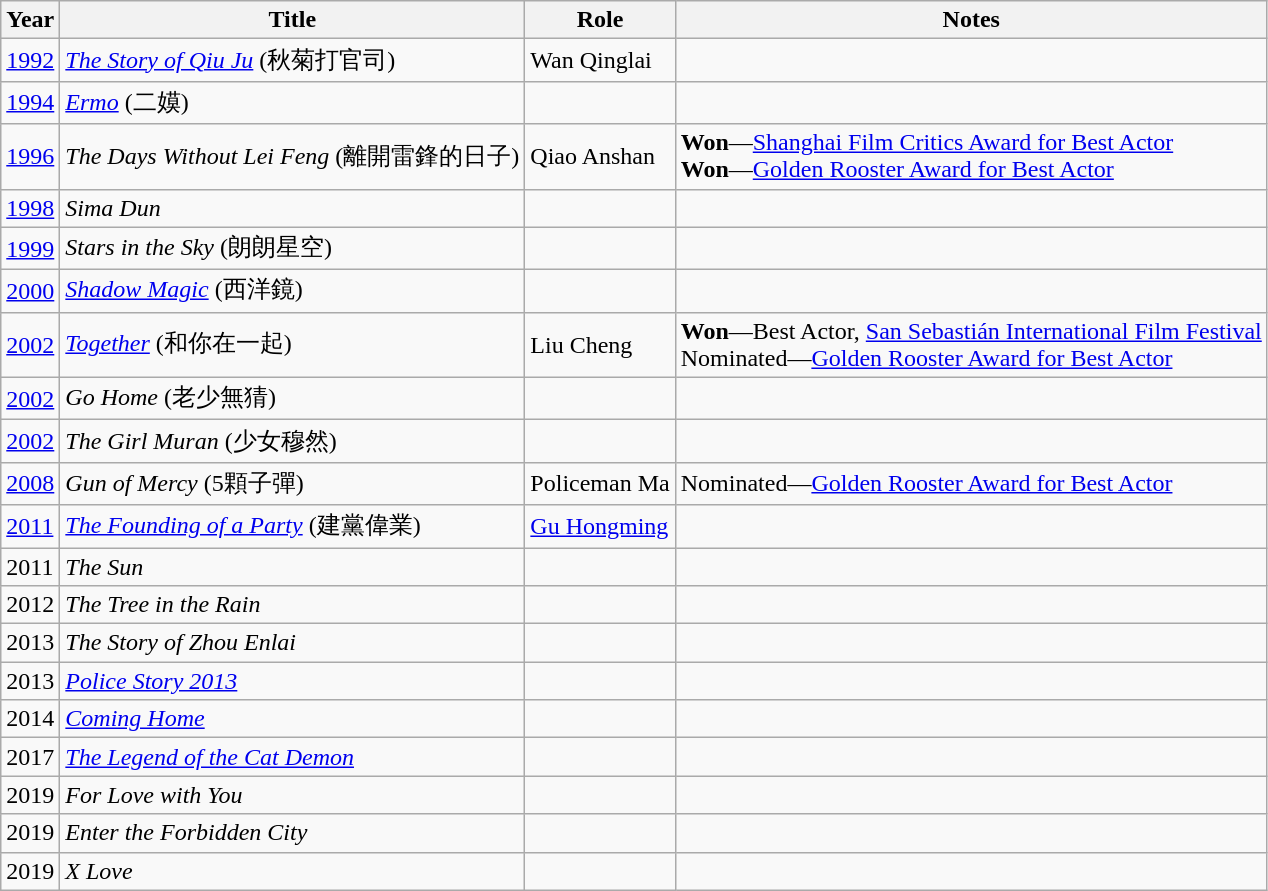<table class="wikitable sortable">
<tr>
<th>Year</th>
<th>Title</th>
<th>Role</th>
<th>Notes</th>
</tr>
<tr>
<td><a href='#'>1992</a></td>
<td><em><a href='#'>The Story of Qiu Ju</a></em> (秋菊打官司)</td>
<td>Wan Qinglai</td>
<td></td>
</tr>
<tr>
<td><a href='#'>1994</a></td>
<td><em><a href='#'>Ermo</a></em> (二嫫)</td>
<td></td>
<td></td>
</tr>
<tr>
<td><a href='#'>1996</a></td>
<td><em>The Days Without Lei Feng</em> (離開雷鋒的日子)</td>
<td>Qiao Anshan</td>
<td><strong>Won</strong>—<a href='#'>Shanghai Film Critics Award for Best Actor</a><br><strong>Won</strong>—<a href='#'>Golden Rooster Award for Best Actor</a></td>
</tr>
<tr>
<td><a href='#'>1998</a></td>
<td><em>Sima Dun</em></td>
<td></td>
<td></td>
</tr>
<tr>
<td><a href='#'>1999</a></td>
<td><em>Stars in the Sky</em> (朗朗星空)</td>
<td></td>
<td></td>
</tr>
<tr>
<td><a href='#'>2000</a></td>
<td><em><a href='#'>Shadow Magic</a></em> (西洋鏡)</td>
<td></td>
<td></td>
</tr>
<tr>
<td><a href='#'>2002</a></td>
<td><em><a href='#'>Together</a></em> (和你在一起)</td>
<td>Liu Cheng</td>
<td><strong>Won</strong>—Best Actor, <a href='#'>San Sebastián International Film Festival</a><br>Nominated—<a href='#'>Golden Rooster Award for Best Actor</a></td>
</tr>
<tr>
<td><a href='#'>2002</a></td>
<td><em>Go Home</em> (老少無猜)</td>
<td></td>
<td></td>
</tr>
<tr>
<td><a href='#'>2002</a></td>
<td><em>The Girl Muran</em> (少女穆然)</td>
<td></td>
<td></td>
</tr>
<tr>
<td><a href='#'>2008</a></td>
<td><em>Gun of Mercy</em> (5顆子彈)</td>
<td>Policeman Ma</td>
<td>Nominated—<a href='#'>Golden Rooster Award for Best Actor</a></td>
</tr>
<tr>
<td><a href='#'>2011</a></td>
<td><em><a href='#'>The Founding of a Party</a></em> (建黨偉業)</td>
<td><a href='#'>Gu Hongming</a></td>
<td></td>
</tr>
<tr>
<td>2011</td>
<td><em>The Sun</em></td>
<td></td>
<td></td>
</tr>
<tr>
<td>2012</td>
<td><em>The Tree in the Rain</em></td>
<td></td>
<td></td>
</tr>
<tr>
<td>2013</td>
<td><em>The Story of Zhou Enlai</em></td>
<td></td>
<td></td>
</tr>
<tr>
<td>2013</td>
<td><em><a href='#'>Police Story 2013</a></em></td>
<td></td>
<td></td>
</tr>
<tr>
<td>2014</td>
<td><em><a href='#'>Coming Home</a></em></td>
<td></td>
<td></td>
</tr>
<tr>
<td>2017</td>
<td><em><a href='#'>The Legend of the Cat Demon</a></em></td>
<td></td>
<td></td>
</tr>
<tr>
<td>2019</td>
<td><em>For Love with You</em></td>
<td></td>
<td></td>
</tr>
<tr>
<td>2019</td>
<td><em>Enter the Forbidden City</em></td>
<td></td>
<td></td>
</tr>
<tr>
<td>2019</td>
<td><em>X Love</em></td>
<td></td>
<td></td>
</tr>
</table>
